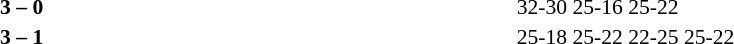<table width=100% cellspacing=1>
<tr>
<th width=20%></th>
<th width=12%></th>
<th width=20%></th>
<th width=33%></th>
<td></td>
</tr>
<tr style=font-size:90%>
<td align=right><strong></strong></td>
<td align=center><strong>3 – 0</strong></td>
<td></td>
<td>32-30 25-16 25-22</td>
<td></td>
</tr>
<tr style=font-size:90%>
<td align=right><strong></strong></td>
<td align=center><strong>3 – 1</strong></td>
<td></td>
<td>25-18 25-22 22-25 25-22</td>
</tr>
</table>
